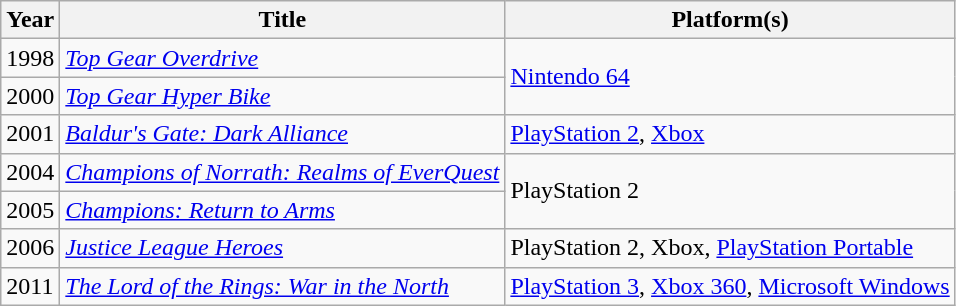<table class="wikitable">
<tr>
<th>Year</th>
<th>Title</th>
<th>Platform(s)</th>
</tr>
<tr>
<td>1998</td>
<td><em><a href='#'>Top Gear Overdrive</a></em></td>
<td rowspan="2"><a href='#'>Nintendo 64</a></td>
</tr>
<tr>
<td>2000</td>
<td><em><a href='#'>Top Gear Hyper Bike</a></em></td>
</tr>
<tr>
<td>2001</td>
<td><em><a href='#'>Baldur's Gate: Dark Alliance</a></em></td>
<td><a href='#'>PlayStation 2</a>, <a href='#'>Xbox</a></td>
</tr>
<tr>
<td>2004</td>
<td><em><a href='#'>Champions of Norrath: Realms of EverQuest</a></em></td>
<td rowspan="2">PlayStation 2</td>
</tr>
<tr>
<td>2005</td>
<td><em><a href='#'>Champions: Return to Arms</a></em></td>
</tr>
<tr>
<td>2006</td>
<td><em><a href='#'>Justice League Heroes</a></em></td>
<td>PlayStation 2, Xbox, <a href='#'>PlayStation Portable</a></td>
</tr>
<tr>
<td>2011</td>
<td><em><a href='#'>The Lord of the Rings: War in the North</a></em></td>
<td><a href='#'>PlayStation 3</a>, <a href='#'>Xbox 360</a>, <a href='#'>Microsoft Windows</a></td>
</tr>
</table>
